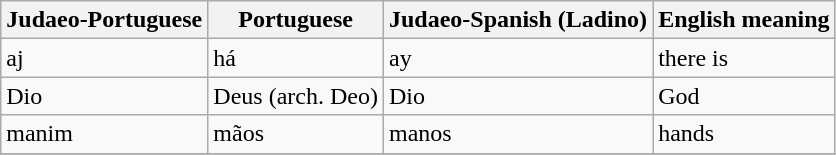<table class="wikitable">
<tr>
<th>Judaeo-Portuguese</th>
<th>Portuguese</th>
<th>Judaeo-Spanish (Ladino)</th>
<th>English meaning</th>
</tr>
<tr>
<td>aj</td>
<td>há</td>
<td>ay</td>
<td>there is</td>
</tr>
<tr>
<td>Dio</td>
<td>Deus (arch. Deo)</td>
<td>Dio</td>
<td>God</td>
</tr>
<tr>
<td>manim</td>
<td>mãos</td>
<td>manos</td>
<td>hands</td>
</tr>
<tr>
</tr>
</table>
